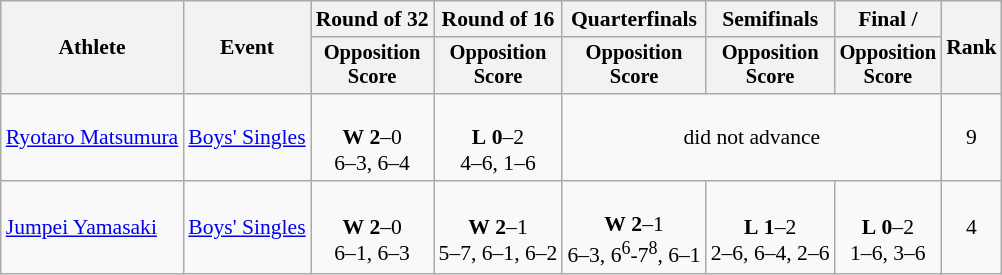<table class=wikitable style="font-size:90%">
<tr>
<th rowspan="2">Athlete</th>
<th rowspan="2">Event</th>
<th>Round of 32</th>
<th>Round of 16</th>
<th>Quarterfinals</th>
<th>Semifinals</th>
<th>Final / </th>
<th rowspan=2>Rank</th>
</tr>
<tr style="font-size:95%">
<th>Opposition<br>Score</th>
<th>Opposition<br>Score</th>
<th>Opposition<br>Score</th>
<th>Opposition<br>Score</th>
<th>Opposition<br>Score</th>
</tr>
<tr align=center>
<td align=left><a href='#'>Ryotaro Matsumura</a></td>
<td align=left><a href='#'>Boys' Singles</a></td>
<td><br><strong>W</strong> <strong>2</strong>–0 <br> 6–3, 6–4</td>
<td><br><strong>L</strong> <strong>0</strong>–2 <br> 4–6, 1–6</td>
<td colspan=3>did not advance</td>
<td>9</td>
</tr>
<tr align=center>
<td align=left><a href='#'>Jumpei Yamasaki</a></td>
<td align=left><a href='#'>Boys' Singles</a></td>
<td><br><strong>W</strong> <strong>2</strong>–0 <br> 6–1, 6–3</td>
<td><br><strong>W</strong> <strong>2</strong>–1 <br> 5–7, 6–1, 6–2</td>
<td><br><strong>W</strong> <strong>2</strong>–1 <br> 6–3, 6<sup>6</sup>-7<sup>8</sup>, 6–1</td>
<td><br><strong>L</strong> <strong>1</strong>–2 <br> 2–6, 6–4, 2–6</td>
<td><br><strong>L</strong> <strong>0</strong>–2 <br> 1–6, 3–6</td>
<td>4</td>
</tr>
</table>
